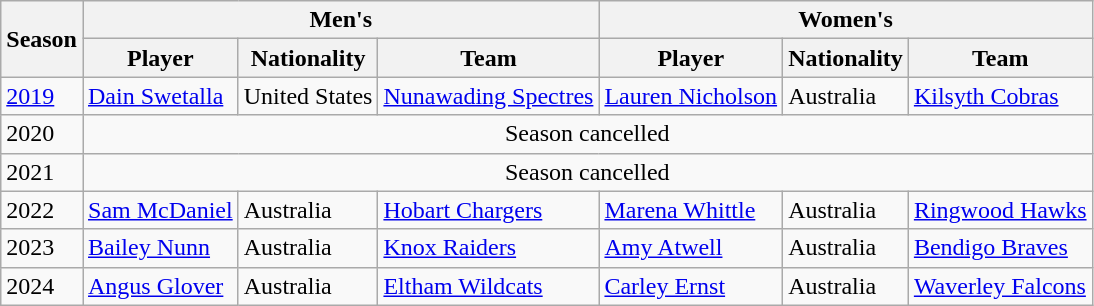<table class="wikitable">
<tr>
<th rowspan="2">Season</th>
<th colspan="3">Men's</th>
<th colspan="3">Women's</th>
</tr>
<tr>
<th>Player</th>
<th>Nationality</th>
<th>Team</th>
<th>Player</th>
<th>Nationality</th>
<th>Team</th>
</tr>
<tr>
<td><a href='#'>2019</a></td>
<td><a href='#'>Dain Swetalla</a></td>
<td> United States</td>
<td><a href='#'>Nunawading Spectres</a></td>
<td><a href='#'>Lauren Nicholson</a></td>
<td> Australia</td>
<td><a href='#'>Kilsyth Cobras</a></td>
</tr>
<tr>
<td>2020</td>
<td colspan="6" style="text-align:center;">Season cancelled</td>
</tr>
<tr>
<td>2021</td>
<td colspan="6" style="text-align:center;">Season cancelled</td>
</tr>
<tr>
<td>2022</td>
<td><a href='#'>Sam McDaniel</a></td>
<td> Australia</td>
<td><a href='#'>Hobart Chargers</a></td>
<td><a href='#'>Marena Whittle</a></td>
<td> Australia</td>
<td><a href='#'>Ringwood Hawks</a></td>
</tr>
<tr>
<td>2023</td>
<td><a href='#'>Bailey Nunn</a></td>
<td> Australia</td>
<td><a href='#'>Knox Raiders</a></td>
<td><a href='#'>Amy Atwell</a></td>
<td> Australia</td>
<td><a href='#'>Bendigo Braves</a></td>
</tr>
<tr>
<td>2024</td>
<td><a href='#'>Angus Glover</a></td>
<td> Australia</td>
<td><a href='#'>Eltham Wildcats</a></td>
<td><a href='#'>Carley Ernst</a></td>
<td> Australia</td>
<td><a href='#'>Waverley Falcons</a></td>
</tr>
</table>
